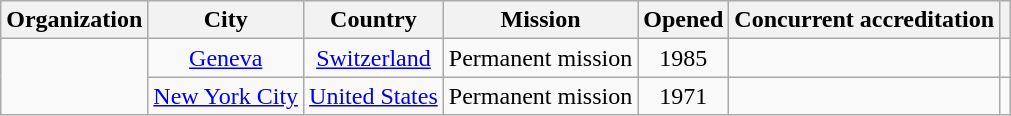<table class="wikitable sortable static-row-numbers static-row-header-text">
<tr>
<th scope="col">Organization</th>
<th scope="col">City</th>
<th scope="col">Country</th>
<th scope="col">Mission</th>
<th scope="col">Opened</th>
<th scope="col" class="unsortable">Concurrent accreditation</th>
<th scope="col" class="unsortable"></th>
</tr>
<tr>
<td rowspan="2"></td>
<td style="text-align:center;"><a href='#'>Geneva</a></td>
<td style="text-align:center;"><a href='#'>Switzerland</a></td>
<td style="text-align:center;">Permanent mission</td>
<td style="text-align:center;">1985</td>
<td></td>
<td style="text-align:center;"></td>
</tr>
<tr>
<td style="text-align:center;"><a href='#'>New York City</a></td>
<td style="text-align:center;"><a href='#'>United States</a></td>
<td style="text-align:center;">Permanent mission</td>
<td style="text-align:center;">1971</td>
<td></td>
<td style="text-align:center;"></td>
</tr>
</table>
